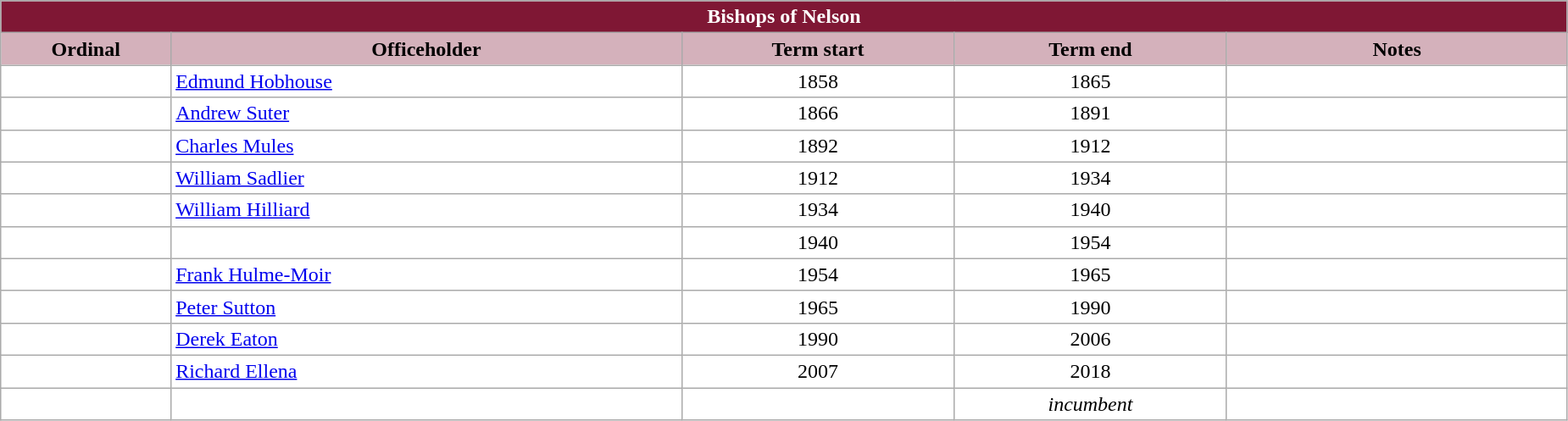<table class="wikitable sortable">
<tr>
<th colspan="6" style="background-color: #7F1734; color: white;">Bishops of Nelson</th>
</tr>
<tr>
<th style="background-color: #D4B1BB; width: 5%;">Ordinal</th>
<th style="background-color: #D4B1BB; width: 15%;">Officeholder</th>
<th style="background-color: #D4B1BB; width: 8%;">Term start</th>
<th style="background-color: #D4B1BB; width: 8%;">Term end</th>
<th style="background-color: #D4B1BB; width: 10%;">Notes</th>
</tr>
<tr valign="top" style="background-color: white;">
<td align=center></td>
<td><a href='#'>Edmund Hobhouse</a></td>
<td align=center>1858</td>
<td align=center>1865</td>
<td></td>
</tr>
<tr valign="top" style="background-color: white;">
<td align=center></td>
<td><a href='#'>Andrew Suter</a></td>
<td align=center>1866</td>
<td align=center>1891</td>
<td></td>
</tr>
<tr valign="top" style="background-color: white;">
<td align=center></td>
<td><a href='#'>Charles Mules</a></td>
<td align=center>1892</td>
<td align=center>1912</td>
<td></td>
</tr>
<tr valign="top" style="background-color: white;">
<td align=center></td>
<td><a href='#'>William Sadlier</a></td>
<td align=center>1912</td>
<td align=center>1934</td>
<td></td>
</tr>
<tr valign="top" style="background-color: white;">
<td align=center></td>
<td><a href='#'>William Hilliard</a></td>
<td align=center>1934</td>
<td align=center>1940</td>
<td></td>
</tr>
<tr valign="top" style="background-color: white;">
<td align=center></td>
<td></td>
<td align=center>1940</td>
<td align=center>1954</td>
<td></td>
</tr>
<tr valign="top" style="background-color: white;">
<td align=center></td>
<td><a href='#'>Frank Hulme-Moir</a></td>
<td align=center>1954</td>
<td align=center>1965</td>
<td></td>
</tr>
<tr valign="top" style="background-color: white;">
<td align=center></td>
<td><a href='#'>Peter Sutton</a></td>
<td align=center>1965</td>
<td align=center>1990</td>
<td></td>
</tr>
<tr valign="top" style="background-color: white;">
<td align=center></td>
<td><a href='#'>Derek Eaton</a></td>
<td align=center>1990</td>
<td align=center>2006</td>
<td></td>
</tr>
<tr valign="top" style="background-color: white;">
<td align=center></td>
<td><a href='#'>Richard Ellena</a></td>
<td align=center>2007</td>
<td align=center>2018</td>
<td></td>
</tr>
<tr valign="top" style="background-color: white;">
<td align=center></td>
<td></td>
<td align=center></td>
<td align=center><em>incumbent</em></td>
<td></td>
</tr>
</table>
